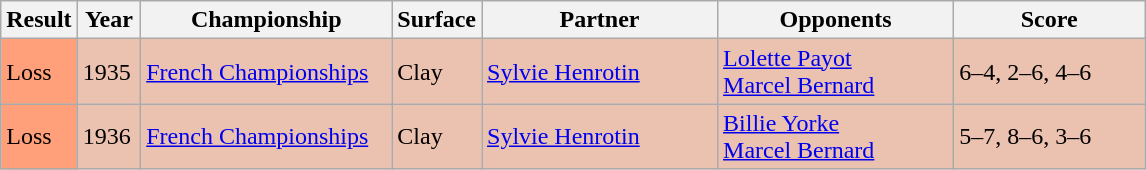<table class="sortable wikitable">
<tr>
<th style="width:40px">Result</th>
<th style="width:35px">Year</th>
<th style="width:160px">Championship</th>
<th style="width:50px">Surface</th>
<th style="width:150px">Partner</th>
<th style="width:150px">Opponents</th>
<th style="width:120px" class="unsortable">Score</th>
</tr>
<tr style="background:#ebc2af;">
<td style="background:#ffa07a;">Loss</td>
<td>1935</td>
<td><a href='#'>French Championships</a></td>
<td>Clay</td>
<td> <a href='#'>Sylvie Henrotin</a></td>
<td> <a href='#'>Lolette Payot</a><br> <a href='#'>Marcel Bernard</a></td>
<td>6–4, 2–6, 4–6</td>
</tr>
<tr style="background:#ebc2af;">
<td style="background:#ffa07a;">Loss</td>
<td>1936</td>
<td><a href='#'>French Championships</a></td>
<td>Clay</td>
<td> <a href='#'>Sylvie Henrotin</a></td>
<td> <a href='#'>Billie Yorke</a><br> <a href='#'>Marcel Bernard</a></td>
<td>5–7, 8–6, 3–6</td>
</tr>
</table>
